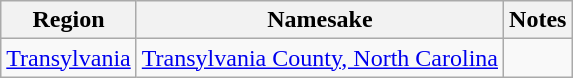<table class="wikitable">
<tr>
<th>Region</th>
<th>Namesake</th>
<th>Notes</th>
</tr>
<tr>
<td rowspan="1"><a href='#'>Transylvania</a></td>
<td><a href='#'>Transylvania County, North Carolina</a></td>
<td></td>
</tr>
</table>
